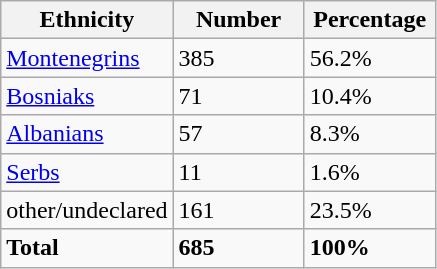<table class="wikitable">
<tr>
<th width="100px">Ethnicity</th>
<th width="80px">Number</th>
<th width="80px">Percentage</th>
</tr>
<tr>
<td><a href='#'>Montenegrins</a></td>
<td>385</td>
<td>56.2%</td>
</tr>
<tr>
<td><a href='#'>Bosniaks</a></td>
<td>71</td>
<td>10.4%</td>
</tr>
<tr>
<td><a href='#'>Albanians</a></td>
<td>57</td>
<td>8.3%</td>
</tr>
<tr>
<td><a href='#'>Serbs</a></td>
<td>11</td>
<td>1.6%</td>
</tr>
<tr>
<td>other/undeclared</td>
<td>161</td>
<td>23.5%</td>
</tr>
<tr>
<td><strong>Total</strong></td>
<td><strong>685</strong></td>
<td><strong>100%</strong></td>
</tr>
</table>
